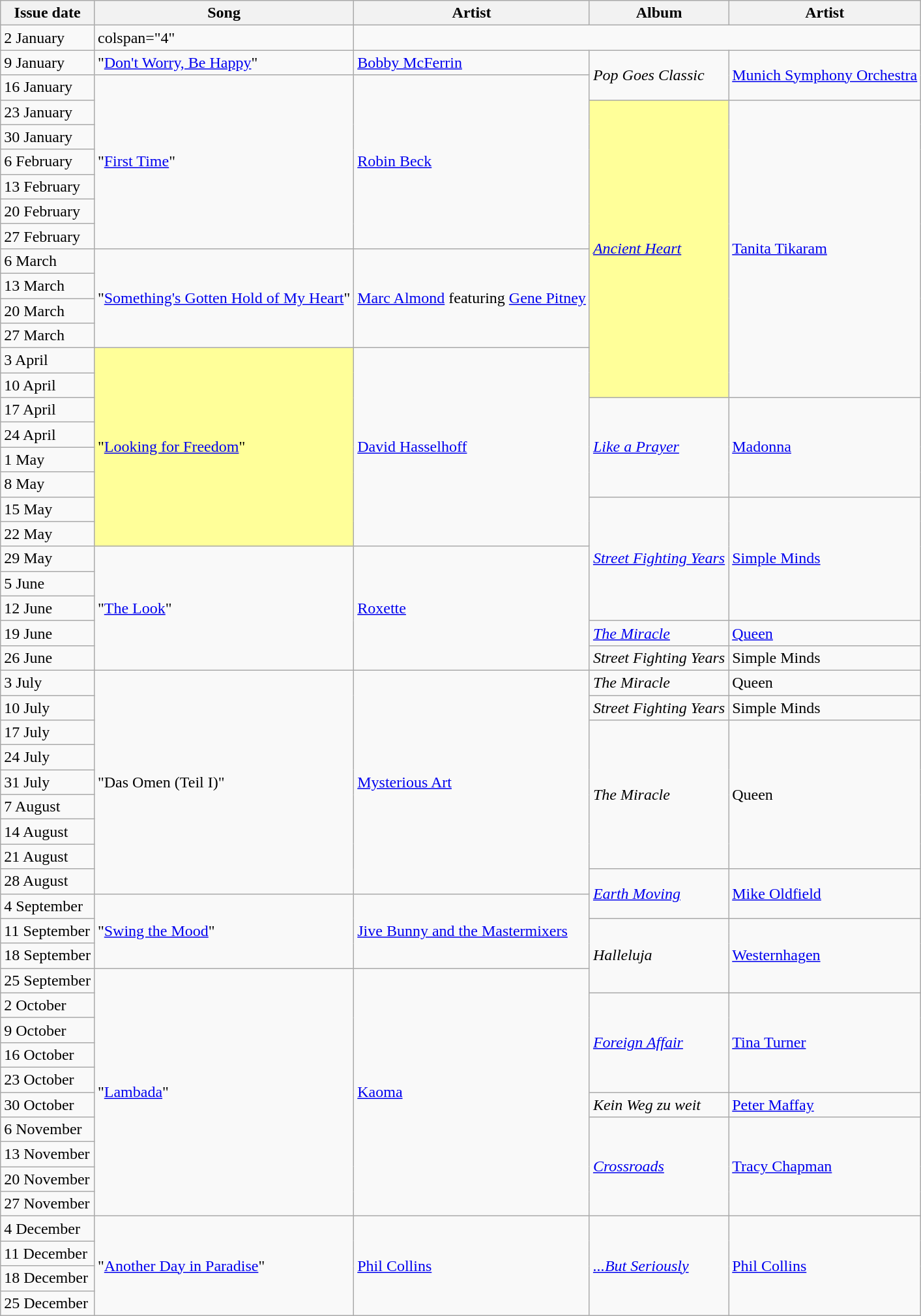<table class="sortable wikitable">
<tr>
<th>Issue date</th>
<th>Song</th>
<th>Artist</th>
<th>Album</th>
<th>Artist</th>
</tr>
<tr>
<td>2 January</td>
<td>colspan="4" </td>
</tr>
<tr>
<td>9 January</td>
<td>"<a href='#'>Don't Worry, Be Happy</a>"</td>
<td><a href='#'>Bobby McFerrin</a></td>
<td rowspan="2"><em>Pop Goes Classic</em></td>
<td rowspan="2"><a href='#'>Munich Symphony Orchestra</a></td>
</tr>
<tr>
<td>16 January</td>
<td rowspan="7">"<a href='#'>First Time</a>"</td>
<td rowspan="7"><a href='#'>Robin Beck</a></td>
</tr>
<tr>
<td>23 January</td>
<td bgcolor=#FFFF99  rowspan="12"><em><a href='#'>Ancient Heart</a></em> </td>
<td rowspan="12"><a href='#'>Tanita Tikaram</a></td>
</tr>
<tr>
<td>30 January</td>
</tr>
<tr>
<td>6 February</td>
</tr>
<tr>
<td>13 February</td>
</tr>
<tr>
<td>20 February</td>
</tr>
<tr>
<td>27 February</td>
</tr>
<tr>
<td>6 March</td>
<td rowspan="4">"<a href='#'>Something's Gotten Hold of My Heart</a>"</td>
<td rowspan="4"><a href='#'>Marc Almond</a> featuring <a href='#'>Gene Pitney</a></td>
</tr>
<tr>
<td>13 March</td>
</tr>
<tr>
<td>20 March</td>
</tr>
<tr>
<td>27 March</td>
</tr>
<tr>
<td>3 April</td>
<td bgcolor=#FFFF99 rowspan="8">"<a href='#'>Looking for Freedom</a>" </td>
<td rowspan="8"><a href='#'>David Hasselhoff</a></td>
</tr>
<tr>
<td>10 April</td>
</tr>
<tr>
<td>17 April</td>
<td rowspan="4"><em><a href='#'>Like a Prayer</a></em></td>
<td rowspan="4"><a href='#'>Madonna</a></td>
</tr>
<tr>
<td>24 April</td>
</tr>
<tr>
<td>1 May</td>
</tr>
<tr>
<td>8 May</td>
</tr>
<tr>
<td>15 May</td>
<td rowspan="5"><em><a href='#'>Street Fighting Years</a></em></td>
<td rowspan="5"><a href='#'>Simple Minds</a></td>
</tr>
<tr>
<td>22 May</td>
</tr>
<tr>
<td>29 May</td>
<td rowspan="5">"<a href='#'>The Look</a>"</td>
<td rowspan="5"><a href='#'>Roxette</a></td>
</tr>
<tr>
<td>5 June</td>
</tr>
<tr>
<td>12 June</td>
</tr>
<tr>
<td>19 June</td>
<td><em><a href='#'>The Miracle</a></em></td>
<td><a href='#'>Queen</a></td>
</tr>
<tr>
<td>26 June</td>
<td><em>Street Fighting Years</em></td>
<td>Simple Minds</td>
</tr>
<tr>
<td>3 July</td>
<td rowspan="9">"Das Omen (Teil I)"</td>
<td rowspan="9"><a href='#'>Mysterious Art</a></td>
<td><em>The Miracle</em></td>
<td>Queen</td>
</tr>
<tr>
<td>10 July</td>
<td><em>Street Fighting Years</em></td>
<td>Simple Minds</td>
</tr>
<tr>
<td>17 July</td>
<td rowspan="6"><em>The Miracle</em></td>
<td rowspan="6">Queen</td>
</tr>
<tr>
<td>24 July</td>
</tr>
<tr>
<td>31 July</td>
</tr>
<tr>
<td>7 August</td>
</tr>
<tr>
<td>14 August</td>
</tr>
<tr>
<td>21 August</td>
</tr>
<tr>
<td>28 August</td>
<td rowspan="2"><em><a href='#'>Earth Moving</a></em></td>
<td rowspan="2"><a href='#'>Mike Oldfield</a></td>
</tr>
<tr>
<td>4 September</td>
<td rowspan="3">"<a href='#'>Swing the Mood</a>"</td>
<td rowspan="3"><a href='#'>Jive Bunny and the Mastermixers</a></td>
</tr>
<tr>
<td>11 September</td>
<td rowspan="3"><em>Halleluja</em></td>
<td rowspan="3"><a href='#'>Westernhagen</a></td>
</tr>
<tr>
<td>18 September</td>
</tr>
<tr>
<td>25 September</td>
<td rowspan="10">"<a href='#'>Lambada</a>"</td>
<td rowspan="10"><a href='#'>Kaoma</a></td>
</tr>
<tr>
<td>2 October</td>
<td rowspan="4"><em><a href='#'>Foreign Affair</a></em></td>
<td rowspan="4"><a href='#'>Tina Turner</a></td>
</tr>
<tr>
<td>9 October</td>
</tr>
<tr>
<td>16 October</td>
</tr>
<tr>
<td>23 October</td>
</tr>
<tr>
<td>30 October</td>
<td><em>Kein Weg zu weit</em></td>
<td><a href='#'>Peter Maffay</a></td>
</tr>
<tr>
<td>6 November</td>
<td rowspan="4"><em><a href='#'>Crossroads</a></em></td>
<td rowspan="4"><a href='#'>Tracy Chapman</a></td>
</tr>
<tr>
<td>13 November</td>
</tr>
<tr>
<td>20 November</td>
</tr>
<tr>
<td>27 November</td>
</tr>
<tr>
<td>4 December</td>
<td rowspan="4">"<a href='#'>Another Day in Paradise</a>"</td>
<td rowspan="4"><a href='#'>Phil Collins</a></td>
<td rowspan="4"><em><a href='#'>...But Seriously</a></em></td>
<td rowspan="4"><a href='#'>Phil Collins</a></td>
</tr>
<tr>
<td>11 December</td>
</tr>
<tr>
<td>18 December</td>
</tr>
<tr>
<td>25 December</td>
</tr>
</table>
